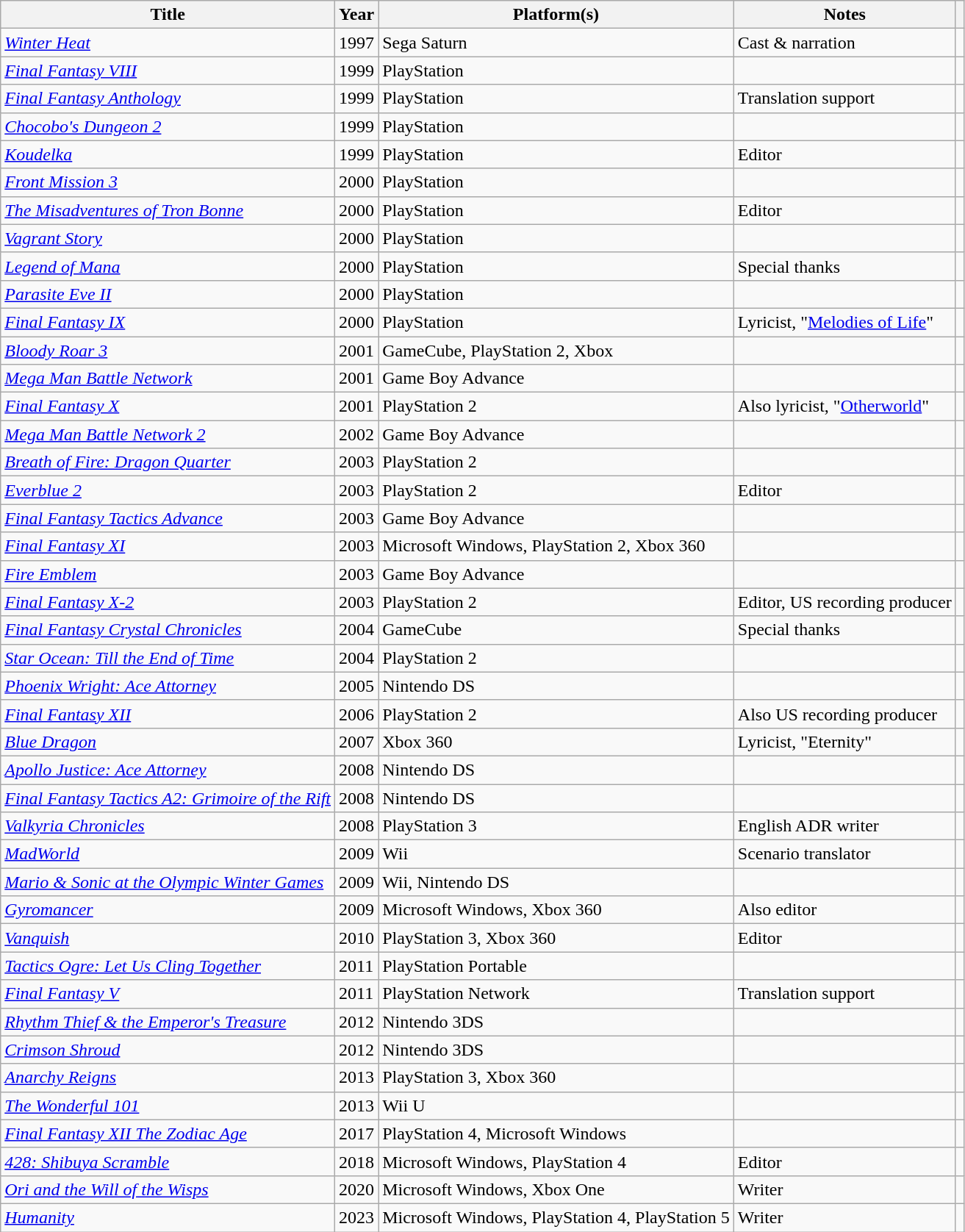<table class="wikitable">
<tr>
<th scope="col">Title</th>
<th scope="col">Year</th>
<th scope="col">Platform(s)</th>
<th scope="col">Notes</th>
<th scope="col"></th>
</tr>
<tr>
<td><em><a href='#'>Winter Heat</a></em></td>
<td>1997</td>
<td>Sega Saturn</td>
<td>Cast & narration</td>
<td></td>
</tr>
<tr>
<td><em><a href='#'>Final Fantasy VIII</a></em></td>
<td>1999</td>
<td>PlayStation</td>
<td></td>
<td></td>
</tr>
<tr>
<td><em><a href='#'>Final Fantasy Anthology</a></em></td>
<td>1999</td>
<td>PlayStation</td>
<td>Translation support</td>
<td></td>
</tr>
<tr>
<td><em><a href='#'>Chocobo's Dungeon 2</a></em></td>
<td>1999</td>
<td>PlayStation</td>
<td></td>
<td></td>
</tr>
<tr>
<td><em><a href='#'>Koudelka</a></em></td>
<td>1999</td>
<td>PlayStation</td>
<td>Editor</td>
<td></td>
</tr>
<tr>
<td><em><a href='#'>Front Mission 3</a></em></td>
<td>2000</td>
<td>PlayStation</td>
<td></td>
<td></td>
</tr>
<tr>
<td><em><a href='#'>The Misadventures of Tron Bonne</a></em></td>
<td>2000</td>
<td>PlayStation</td>
<td>Editor</td>
<td></td>
</tr>
<tr>
<td><em><a href='#'>Vagrant Story</a></em></td>
<td>2000</td>
<td>PlayStation</td>
<td></td>
<td></td>
</tr>
<tr>
<td><em><a href='#'>Legend of Mana</a></em></td>
<td>2000</td>
<td>PlayStation</td>
<td>Special thanks</td>
<td></td>
</tr>
<tr>
<td><em><a href='#'>Parasite Eve II</a></em></td>
<td>2000</td>
<td>PlayStation</td>
<td></td>
<td></td>
</tr>
<tr>
<td><em><a href='#'>Final Fantasy IX</a></em></td>
<td>2000</td>
<td>PlayStation</td>
<td>Lyricist, "<a href='#'>Melodies of Life</a>"</td>
<td></td>
</tr>
<tr>
<td><em><a href='#'>Bloody Roar 3</a></em></td>
<td>2001</td>
<td>GameCube, PlayStation 2, Xbox</td>
<td></td>
<td></td>
</tr>
<tr>
<td><em><a href='#'>Mega Man Battle Network</a></em></td>
<td>2001</td>
<td>Game Boy Advance</td>
<td></td>
<td></td>
</tr>
<tr>
<td><em><a href='#'>Final Fantasy X</a></em></td>
<td>2001</td>
<td>PlayStation 2</td>
<td>Also lyricist, "<a href='#'>Otherworld</a>"</td>
<td></td>
</tr>
<tr>
<td><em><a href='#'>Mega Man Battle Network 2</a></em></td>
<td>2002</td>
<td>Game Boy Advance</td>
<td></td>
<td></td>
</tr>
<tr>
<td><em><a href='#'>Breath of Fire: Dragon Quarter</a></em></td>
<td>2003</td>
<td>PlayStation 2</td>
<td></td>
<td></td>
</tr>
<tr>
<td><em><a href='#'>Everblue 2</a></em></td>
<td>2003</td>
<td>PlayStation 2</td>
<td>Editor</td>
<td></td>
</tr>
<tr>
<td><em><a href='#'>Final Fantasy Tactics Advance</a></em></td>
<td>2003</td>
<td>Game Boy Advance</td>
<td></td>
<td></td>
</tr>
<tr>
<td><em><a href='#'>Final Fantasy XI</a></em></td>
<td>2003</td>
<td>Microsoft Windows, PlayStation 2, Xbox 360</td>
<td></td>
<td></td>
</tr>
<tr>
<td><em><a href='#'>Fire Emblem</a></em></td>
<td>2003</td>
<td>Game Boy Advance</td>
<td></td>
<td></td>
</tr>
<tr>
<td><em><a href='#'>Final Fantasy X-2</a></em></td>
<td>2003</td>
<td>PlayStation 2</td>
<td>Editor, US recording producer</td>
<td></td>
</tr>
<tr>
<td><em><a href='#'>Final Fantasy Crystal Chronicles</a></em></td>
<td>2004</td>
<td>GameCube</td>
<td>Special thanks</td>
<td></td>
</tr>
<tr>
<td><em><a href='#'>Star Ocean: Till the End of Time</a></em></td>
<td>2004</td>
<td>PlayStation 2</td>
<td></td>
<td></td>
</tr>
<tr>
<td><em><a href='#'>Phoenix Wright: Ace Attorney</a></em></td>
<td>2005</td>
<td>Nintendo DS</td>
<td></td>
<td></td>
</tr>
<tr>
<td><em><a href='#'>Final Fantasy XII</a></em></td>
<td>2006</td>
<td>PlayStation 2</td>
<td>Also US recording producer</td>
<td></td>
</tr>
<tr>
<td><em><a href='#'>Blue Dragon</a></em></td>
<td>2007</td>
<td>Xbox 360</td>
<td>Lyricist, "Eternity"</td>
<td></td>
</tr>
<tr>
<td><em><a href='#'>Apollo Justice: Ace Attorney</a></em></td>
<td>2008</td>
<td>Nintendo DS</td>
<td></td>
<td></td>
</tr>
<tr>
<td><em><a href='#'>Final Fantasy Tactics A2: Grimoire of the Rift</a></em></td>
<td>2008</td>
<td>Nintendo DS</td>
<td></td>
<td></td>
</tr>
<tr>
<td><em><a href='#'>Valkyria Chronicles</a></em></td>
<td>2008</td>
<td>PlayStation 3</td>
<td>English ADR writer</td>
<td></td>
</tr>
<tr>
<td><em><a href='#'>MadWorld</a></em></td>
<td>2009</td>
<td>Wii</td>
<td>Scenario translator</td>
<td></td>
</tr>
<tr>
<td><em><a href='#'>Mario & Sonic at the Olympic Winter Games</a></em></td>
<td>2009</td>
<td>Wii, Nintendo DS</td>
<td></td>
<td></td>
</tr>
<tr>
<td><em><a href='#'>Gyromancer</a></em></td>
<td>2009</td>
<td>Microsoft Windows, Xbox 360</td>
<td>Also editor</td>
<td></td>
</tr>
<tr>
<td><em><a href='#'>Vanquish</a></em></td>
<td>2010</td>
<td>PlayStation 3, Xbox 360</td>
<td>Editor</td>
<td></td>
</tr>
<tr>
<td><em><a href='#'>Tactics Ogre: Let Us Cling Together</a></em></td>
<td>2011</td>
<td>PlayStation Portable</td>
<td></td>
<td></td>
</tr>
<tr>
<td><em><a href='#'>Final Fantasy V</a></em></td>
<td>2011</td>
<td>PlayStation Network</td>
<td>Translation support</td>
<td></td>
</tr>
<tr>
<td><em><a href='#'>Rhythm Thief & the Emperor's Treasure</a></em></td>
<td>2012</td>
<td>Nintendo 3DS</td>
<td></td>
<td></td>
</tr>
<tr>
<td><em><a href='#'>Crimson Shroud</a></em></td>
<td>2012</td>
<td>Nintendo 3DS</td>
<td></td>
<td></td>
</tr>
<tr>
<td><em><a href='#'>Anarchy Reigns</a></em></td>
<td>2013</td>
<td>PlayStation 3, Xbox 360</td>
<td></td>
<td></td>
</tr>
<tr>
<td><em><a href='#'>The Wonderful 101</a></em></td>
<td>2013</td>
<td>Wii U</td>
<td></td>
<td></td>
</tr>
<tr>
<td><em><a href='#'>Final Fantasy XII The Zodiac Age</a></em></td>
<td>2017</td>
<td>PlayStation 4, Microsoft Windows</td>
<td></td>
<td></td>
</tr>
<tr>
<td><em><a href='#'>428: Shibuya Scramble</a></em></td>
<td>2018</td>
<td>Microsoft Windows, PlayStation 4</td>
<td>Editor</td>
<td></td>
</tr>
<tr>
<td><em><a href='#'>Ori and the Will of the Wisps</a></em></td>
<td>2020</td>
<td>Microsoft Windows, Xbox One</td>
<td>Writer</td>
<td></td>
</tr>
<tr>
<td><em><a href='#'>Humanity</a></em></td>
<td>2023</td>
<td>Microsoft Windows, PlayStation 4, PlayStation 5</td>
<td>Writer</td>
<td></td>
</tr>
</table>
